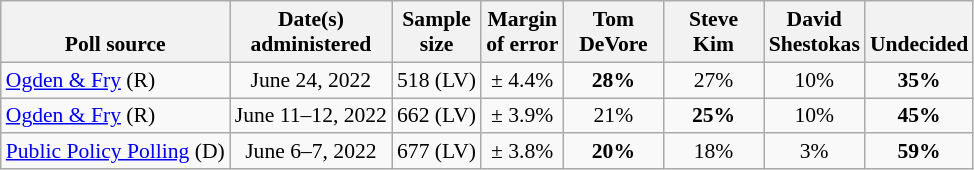<table class="wikitable" style="font-size:90%;text-align:center;">
<tr valign=bottom>
<th>Poll source</th>
<th>Date(s)<br>administered</th>
<th>Sample<br>size</th>
<th>Margin<br>of error</th>
<th style="width:60px;">Tom<br>DeVore</th>
<th style="width:60px;">Steve<br>Kim</th>
<th style="width:60px;">David<br>Shestokas</th>
<th>Undecided</th>
</tr>
<tr>
<td style="text-align:left;"><a href='#'>Ogden & Fry</a> (R)</td>
<td>June 24, 2022</td>
<td>518 (LV)</td>
<td>± 4.4%</td>
<td><strong>28%</strong></td>
<td>27%</td>
<td>10%</td>
<td><strong>35%</strong></td>
</tr>
<tr>
<td style="text-align:left;"><a href='#'>Ogden & Fry</a> (R)</td>
<td>June 11–12, 2022</td>
<td>662 (LV)</td>
<td>± 3.9%</td>
<td>21%</td>
<td><strong>25%</strong></td>
<td>10%</td>
<td><strong>45%</strong></td>
</tr>
<tr>
<td style="text-align:left;"><a href='#'>Public Policy Polling</a> (D)</td>
<td>June 6–7, 2022</td>
<td>677 (LV)</td>
<td>± 3.8%</td>
<td><strong>20%</strong></td>
<td>18%</td>
<td>3%</td>
<td><strong>59%</strong></td>
</tr>
</table>
